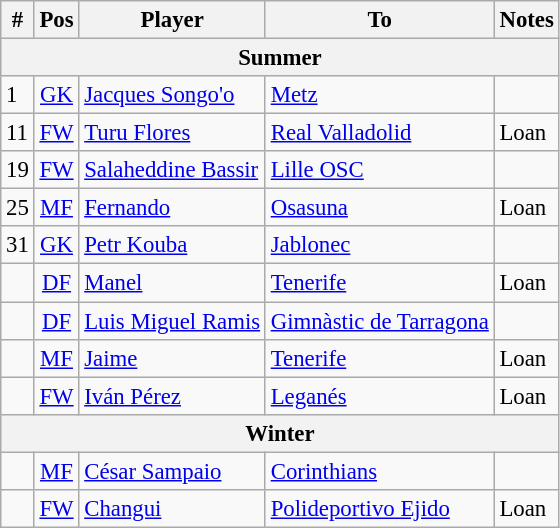<table class="wikitable" style="font-size:95%; text-align:left;">
<tr>
<th>#</th>
<th>Pos</th>
<th>Player</th>
<th>To</th>
<th>Notes</th>
</tr>
<tr>
<th colspan="5">Summer</th>
</tr>
<tr>
<td>1</td>
<td align="center"><a href='#'>GK</a></td>
<td> <a href='#'>Jacques Songo'o</a></td>
<td> <a href='#'>Metz</a></td>
<td></td>
</tr>
<tr>
<td>11</td>
<td align="center"><a href='#'>FW</a></td>
<td> <a href='#'>Turu Flores</a></td>
<td> <a href='#'>Real Valladolid</a></td>
<td>Loan</td>
</tr>
<tr>
<td>19</td>
<td align="center"><a href='#'>FW</a></td>
<td> <a href='#'>Salaheddine Bassir</a></td>
<td> <a href='#'>Lille OSC</a></td>
<td></td>
</tr>
<tr>
<td>25</td>
<td align="center"><a href='#'>MF</a></td>
<td> <a href='#'>Fernando</a></td>
<td> <a href='#'>Osasuna</a></td>
<td>Loan</td>
</tr>
<tr>
<td>31</td>
<td align="center"><a href='#'>GK</a></td>
<td> <a href='#'>Petr Kouba</a></td>
<td> <a href='#'>Jablonec</a></td>
<td></td>
</tr>
<tr>
<td></td>
<td align="center"><a href='#'>DF</a></td>
<td> <a href='#'>Manel</a></td>
<td> <a href='#'>Tenerife</a></td>
<td>Loan</td>
</tr>
<tr>
<td></td>
<td align="center"><a href='#'>DF</a></td>
<td> <a href='#'>Luis Miguel Ramis</a></td>
<td> <a href='#'>Gimnàstic de Tarragona</a></td>
<td></td>
</tr>
<tr>
<td></td>
<td align="center"><a href='#'>MF</a></td>
<td> <a href='#'>Jaime</a></td>
<td> <a href='#'>Tenerife</a></td>
<td>Loan</td>
</tr>
<tr>
<td></td>
<td align="center"><a href='#'>FW</a></td>
<td> <a href='#'>Iván Pérez</a></td>
<td> <a href='#'>Leganés</a></td>
<td>Loan</td>
</tr>
<tr>
<th colspan="5">Winter</th>
</tr>
<tr>
<td></td>
<td align="center"><a href='#'>MF</a></td>
<td> <a href='#'>César Sampaio</a></td>
<td> <a href='#'>Corinthians</a></td>
<td></td>
</tr>
<tr>
<td></td>
<td align="center"><a href='#'>FW</a></td>
<td> <a href='#'>Changui</a></td>
<td> <a href='#'>Polideportivo Ejido</a></td>
<td>Loan</td>
</tr>
</table>
